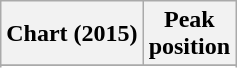<table class="wikitable plainrowheaders sortable">
<tr>
<th>Chart (2015)</th>
<th>Peak<br>position</th>
</tr>
<tr>
</tr>
<tr>
</tr>
<tr>
</tr>
<tr>
</tr>
<tr>
</tr>
<tr>
</tr>
<tr>
</tr>
<tr>
</tr>
<tr>
</tr>
<tr>
</tr>
<tr>
</tr>
<tr>
</tr>
<tr>
</tr>
<tr>
</tr>
<tr>
</tr>
<tr>
</tr>
<tr>
</tr>
<tr>
</tr>
<tr>
</tr>
<tr>
</tr>
<tr>
</tr>
</table>
